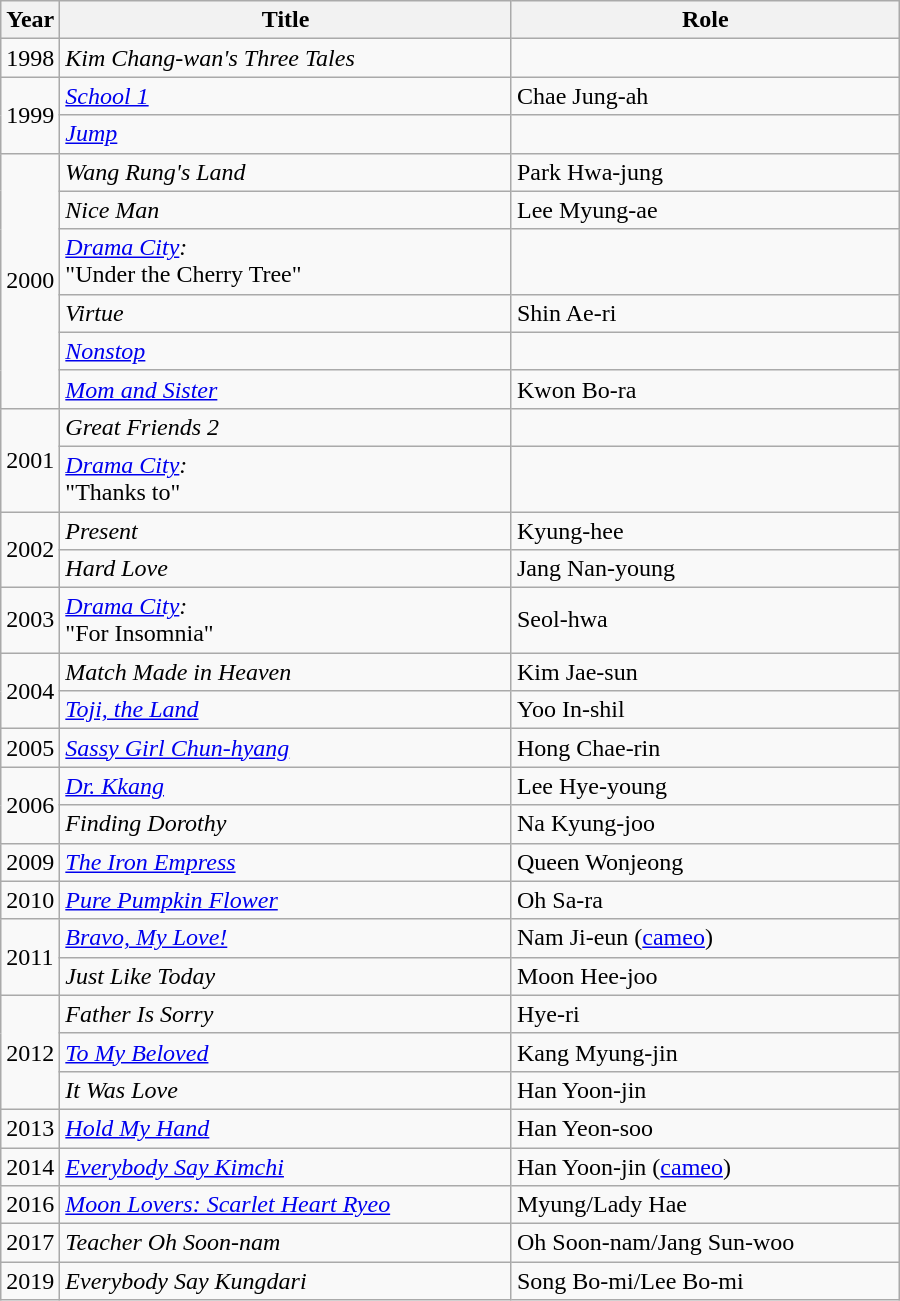<table class="wikitable" style="width:600px">
<tr>
<th width=10>Year</th>
<th>Title</th>
<th>Role</th>
</tr>
<tr>
<td>1998</td>
<td><em>Kim Chang-wan's Three Tales</em></td>
<td></td>
</tr>
<tr>
<td rowspan=2>1999</td>
<td><em><a href='#'>School 1</a></em></td>
<td>Chae Jung-ah</td>
</tr>
<tr>
<td><em><a href='#'>Jump</a></em></td>
<td></td>
</tr>
<tr>
<td rowspan=6>2000</td>
<td><em>Wang Rung's Land</em></td>
<td>Park Hwa-jung</td>
</tr>
<tr>
<td><em>Nice Man</em></td>
<td>Lee Myung-ae</td>
</tr>
<tr>
<td><em><a href='#'>Drama City</a>:</em><br>"Under the Cherry Tree"</td>
<td></td>
</tr>
<tr>
<td><em>Virtue</em></td>
<td>Shin Ae-ri</td>
</tr>
<tr>
<td><em><a href='#'>Nonstop</a></em></td>
<td></td>
</tr>
<tr>
<td><em><a href='#'>Mom and Sister</a></em></td>
<td>Kwon Bo-ra</td>
</tr>
<tr>
<td rowspan=2>2001</td>
<td><em>Great Friends 2</em></td>
<td></td>
</tr>
<tr>
<td><em><a href='#'>Drama City</a>:</em><br>"Thanks to"</td>
<td></td>
</tr>
<tr>
<td rowspan=2>2002</td>
<td><em>Present</em></td>
<td>Kyung-hee</td>
</tr>
<tr>
<td><em>Hard Love</em></td>
<td>Jang Nan-young</td>
</tr>
<tr>
<td>2003</td>
<td><em><a href='#'>Drama City</a>:</em><br>"For Insomnia" </td>
<td>Seol-hwa</td>
</tr>
<tr>
<td rowspan=2>2004</td>
<td><em>Match Made in Heaven</em></td>
<td>Kim Jae-sun</td>
</tr>
<tr>
<td><em><a href='#'>Toji, the Land</a></em></td>
<td>Yoo In-shil</td>
</tr>
<tr>
<td>2005</td>
<td><em><a href='#'>Sassy Girl Chun-hyang</a></em></td>
<td>Hong Chae-rin</td>
</tr>
<tr>
<td rowspan=2>2006</td>
<td><em><a href='#'>Dr. Kkang</a></em></td>
<td>Lee Hye-young</td>
</tr>
<tr>
<td><em>Finding Dorothy</em></td>
<td>Na Kyung-joo</td>
</tr>
<tr>
<td>2009</td>
<td><em><a href='#'>The Iron Empress</a></em></td>
<td>Queen Wonjeong</td>
</tr>
<tr>
<td>2010</td>
<td><em><a href='#'>Pure Pumpkin Flower</a></em></td>
<td>Oh Sa-ra</td>
</tr>
<tr>
<td rowspan=2>2011</td>
<td><em><a href='#'>Bravo, My Love!</a></em></td>
<td>Nam Ji-eun (<a href='#'>cameo</a>)</td>
</tr>
<tr>
<td><em>Just Like Today</em></td>
<td>Moon Hee-joo</td>
</tr>
<tr>
<td rowspan=3>2012</td>
<td><em>Father Is Sorry</em></td>
<td>Hye-ri</td>
</tr>
<tr>
<td><em><a href='#'>To My Beloved</a></em></td>
<td>Kang Myung-jin</td>
</tr>
<tr>
<td><em>It Was Love</em></td>
<td>Han Yoon-jin</td>
</tr>
<tr>
<td>2013</td>
<td><em><a href='#'>Hold My Hand</a></em></td>
<td>Han Yeon-soo</td>
</tr>
<tr>
<td>2014</td>
<td><em><a href='#'>Everybody Say Kimchi</a></em></td>
<td>Han Yoon-jin (<a href='#'>cameo</a>)</td>
</tr>
<tr>
<td>2016</td>
<td><em><a href='#'>Moon Lovers: Scarlet Heart Ryeo</a></em></td>
<td>Myung/Lady Hae</td>
</tr>
<tr>
<td>2017</td>
<td><em>Teacher Oh Soon-nam</em></td>
<td>Oh Soon-nam/Jang Sun-woo</td>
</tr>
<tr>
<td>2019</td>
<td><em>Everybody Say Kungdari</em></td>
<td>Song Bo-mi/Lee Bo-mi</td>
</tr>
</table>
